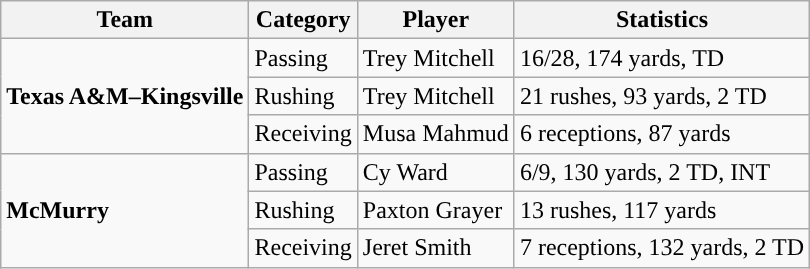<table class="wikitable" style="float: left;">
<tr>
<th>Team</th>
<th>Category</th>
<th>Player</th>
<th>Statistics</th>
</tr>
<tr>
<td rowspan=3><strong>Texas A&M–Kingsville</strong></td>
<td>Passing</td>
<td>Trey Mitchell</td>
<td>16/28, 174 yards, TD</td>
</tr>
<tr>
<td>Rushing</td>
<td>Trey Mitchell</td>
<td>21 rushes, 93 yards, 2 TD</td>
</tr>
<tr>
<td>Receiving</td>
<td>Musa Mahmud</td>
<td>6 receptions, 87 yards</td>
</tr>
<tr>
<td rowspan=3><strong>McMurry</strong></td>
<td>Passing</td>
<td>Cy Ward</td>
<td>6/9, 130 yards, 2 TD, INT</td>
</tr>
<tr>
<td>Rushing</td>
<td>Paxton Grayer</td>
<td>13 rushes, 117 yards</td>
</tr>
<tr>
<td>Receiving</td>
<td>Jeret Smith</td>
<td>7 receptions, 132 yards, 2 TD</td>
</tr>
</table>
